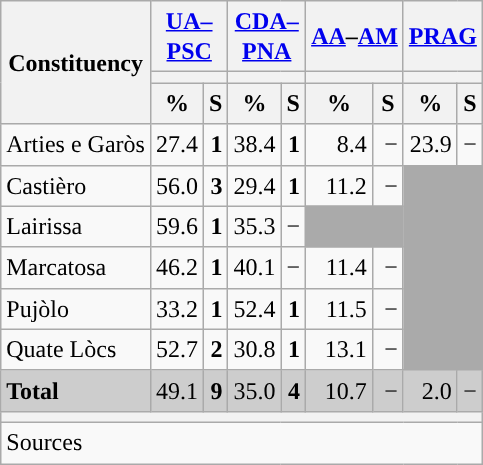<table class="wikitable sortable" style="text-align:right; line-height:20px;">
<tr>
<th rowspan="3">Constituency</th>
<th colspan="2" width="30px" class="unsortable"><a href='#'>UA–PSC</a></th>
<th colspan="2" width="30px" class="unsortable"><a href='#'>CDA–PNA</a></th>
<th colspan="2" width="30px" class="unsortable"><a href='#'>AA</a>–<a href='#'>AM</a></th>
<th colspan="2" width="30px" class="unsortable"><a href='#'>PRAG</a></th>
</tr>
<tr>
<th colspan="2" style="background:"></th>
<th colspan="2" style="background:"></th>
<th colspan="2" style="background:"></th>
<th colspan="2" style="background:"></th>
</tr>
<tr>
<th data-sort-type="number">%</th>
<th data-sort-type="number">S</th>
<th data-sort-type="number">%</th>
<th data-sort-type="number">S</th>
<th data-sort-type="number">%</th>
<th data-sort-type="number">S</th>
<th data-sort-type="number">%</th>
<th data-sort-type="number">S</th>
</tr>
<tr>
<td align="left">Arties e Garòs</td>
<td>27.4</td>
<td><strong>1</strong></td>
<td style="background:">38.4</td>
<td><strong>1</strong></td>
<td>8.4</td>
<td>−</td>
<td>23.9</td>
<td>−</td>
</tr>
<tr>
<td align="left">Castièro</td>
<td style="background:">56.0</td>
<td><strong>3</strong></td>
<td>29.4</td>
<td><strong>1</strong></td>
<td>11.2</td>
<td>−</td>
<td rowspan="5" colspan="2" bgcolor="#AAAAAA"></td>
</tr>
<tr>
<td align="left">Lairissa</td>
<td style="background:">59.6</td>
<td><strong>1</strong></td>
<td>35.3</td>
<td>−</td>
<td colspan="2" bgcolor="#AAAAAA"></td>
</tr>
<tr>
<td align="left">Marcatosa</td>
<td style="background:">46.2</td>
<td><strong>1</strong></td>
<td>40.1</td>
<td>−</td>
<td>11.4</td>
<td>−</td>
</tr>
<tr>
<td align="left">Pujòlo</td>
<td>33.2</td>
<td><strong>1</strong></td>
<td style="background:">52.4</td>
<td><strong>1</strong></td>
<td>11.5</td>
<td>−</td>
</tr>
<tr>
<td align="left">Quate Lòcs</td>
<td style="background:">52.7</td>
<td><strong>2</strong></td>
<td>30.8</td>
<td><strong>1</strong></td>
<td>13.1</td>
<td>−</td>
</tr>
<tr style="background:#CDCDCD;">
<td align="left"><strong>Total</strong></td>
<td style="background:">49.1</td>
<td><strong>9</strong></td>
<td>35.0</td>
<td><strong>4</strong></td>
<td>10.7</td>
<td>−</td>
<td>2.0</td>
<td>−</td>
</tr>
<tr>
<th colspan="9"></th>
</tr>
<tr>
<th style="text-align:left; font-weight:normal; background:#F9F9F9" colspan="9">Sources</th>
</tr>
</table>
